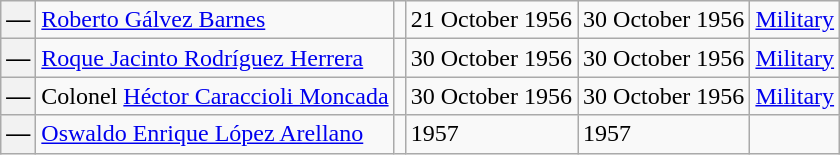<table class="wikitable">
<tr>
<th>—</th>
<td><a href='#'>Roberto Gálvez Barnes</a></td>
<td></td>
<td>21 October 1956</td>
<td>30 October 1956</td>
<td><a href='#'>Military</a></td>
</tr>
<tr>
<th>—</th>
<td><a href='#'>Roque Jacinto Rodríguez Herrera</a></td>
<td></td>
<td>30 October 1956</td>
<td>30 October 1956</td>
<td><a href='#'>Military</a></td>
</tr>
<tr>
<th>—</th>
<td>Colonel <a href='#'>Héctor Caraccioli Moncada</a></td>
<td></td>
<td>30 October 1956</td>
<td>30 October 1956</td>
<td><a href='#'>Military</a></td>
</tr>
<tr>
<th>—</th>
<td><a href='#'>Oswaldo Enrique López Arellano</a></td>
<td></td>
<td>1957</td>
<td>1957</td>
<td></td>
</tr>
</table>
